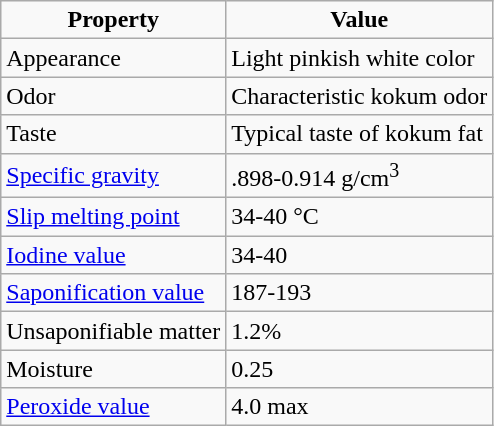<table class="wikitable">
<tr style="text-align:center;">
<td><strong>Property</strong></td>
<td><strong>Value</strong></td>
</tr>
<tr>
<td>Appearance</td>
<td>Light pinkish white color</td>
</tr>
<tr>
<td>Odor</td>
<td>Characteristic kokum odor</td>
</tr>
<tr>
<td>Taste</td>
<td>Typical taste of kokum fat</td>
</tr>
<tr>
<td><a href='#'>Specific gravity</a></td>
<td>.898-0.914 g/cm<sup>3</sup></td>
</tr>
<tr>
<td><a href='#'>Slip melting point</a></td>
<td>34-40 °C</td>
</tr>
<tr>
<td><a href='#'>Iodine value</a></td>
<td>34-40</td>
</tr>
<tr>
<td><a href='#'>Saponification value</a></td>
<td>187-193</td>
</tr>
<tr>
<td>Unsaponifiable matter</td>
<td>1.2%</td>
</tr>
<tr>
<td>Moisture</td>
<td>0.25</td>
</tr>
<tr>
<td><a href='#'>Peroxide value</a></td>
<td>4.0 max</td>
</tr>
</table>
